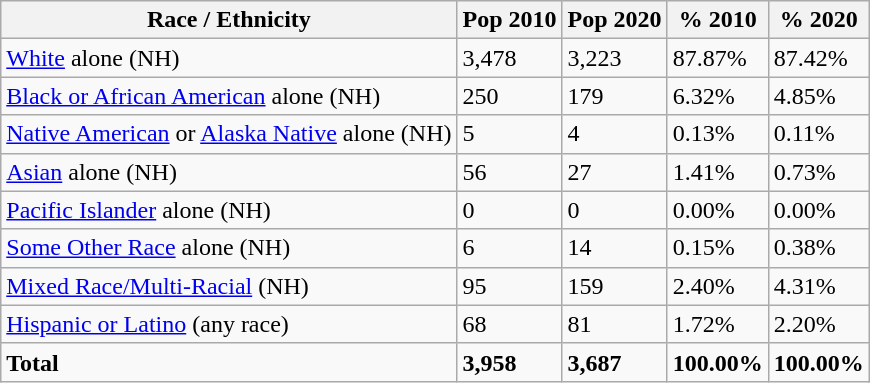<table class="wikitable">
<tr>
<th>Race / Ethnicity</th>
<th>Pop 2010</th>
<th>Pop 2020</th>
<th>% 2010</th>
<th>% 2020</th>
</tr>
<tr>
<td><a href='#'>White</a> alone (NH)</td>
<td>3,478</td>
<td>3,223</td>
<td>87.87%</td>
<td>87.42%</td>
</tr>
<tr>
<td><a href='#'>Black or African American</a> alone (NH)</td>
<td>250</td>
<td>179</td>
<td>6.32%</td>
<td>4.85%</td>
</tr>
<tr>
<td><a href='#'>Native American</a> or <a href='#'>Alaska Native</a> alone (NH)</td>
<td>5</td>
<td>4</td>
<td>0.13%</td>
<td>0.11%</td>
</tr>
<tr>
<td><a href='#'>Asian</a> alone (NH)</td>
<td>56</td>
<td>27</td>
<td>1.41%</td>
<td>0.73%</td>
</tr>
<tr>
<td><a href='#'>Pacific Islander</a> alone (NH)</td>
<td>0</td>
<td>0</td>
<td>0.00%</td>
<td>0.00%</td>
</tr>
<tr>
<td><a href='#'>Some Other Race</a> alone (NH)</td>
<td>6</td>
<td>14</td>
<td>0.15%</td>
<td>0.38%</td>
</tr>
<tr>
<td><a href='#'>Mixed Race/Multi-Racial</a> (NH)</td>
<td>95</td>
<td>159</td>
<td>2.40%</td>
<td>4.31%</td>
</tr>
<tr>
<td><a href='#'>Hispanic or Latino</a> (any race)</td>
<td>68</td>
<td>81</td>
<td>1.72%</td>
<td>2.20%</td>
</tr>
<tr>
<td><strong>Total</strong></td>
<td><strong>3,958</strong></td>
<td><strong>3,687</strong></td>
<td><strong>100.00%</strong></td>
<td><strong>100.00%</strong></td>
</tr>
</table>
